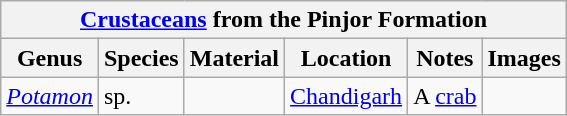<table class="wikitable" align="center">
<tr>
<th colspan="6" align="center"><strong><a href='#'>Crustaceans</a> from the Pinjor Formation</strong></th>
</tr>
<tr>
<th>Genus</th>
<th>Species</th>
<th>Material</th>
<th>Location</th>
<th>Notes</th>
<th>Images</th>
</tr>
<tr>
<td><em><a href='#'>Potamon</a></em></td>
<td>sp.</td>
<td></td>
<td><a href='#'>Chandigarh</a></td>
<td>A <a href='#'>crab</a></td>
<td></td>
</tr>
</table>
